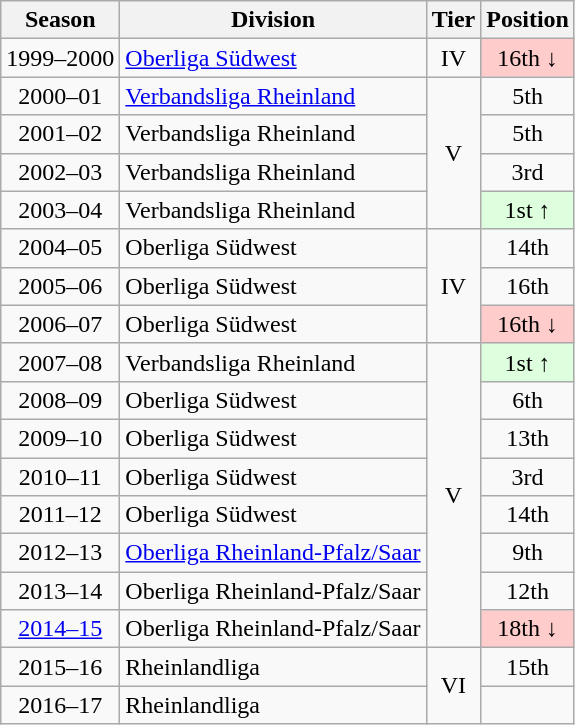<table class="wikitable">
<tr>
<th>Season</th>
<th>Division</th>
<th>Tier</th>
<th>Position</th>
</tr>
<tr align="center">
<td>1999–2000</td>
<td align="left"><a href='#'>Oberliga Südwest</a></td>
<td>IV</td>
<td style="background:#ffcccc">16th ↓</td>
</tr>
<tr align="center">
<td>2000–01</td>
<td align="left"><a href='#'>Verbandsliga Rheinland</a></td>
<td rowspan=4>V</td>
<td>5th</td>
</tr>
<tr align="center">
<td>2001–02</td>
<td align="left">Verbandsliga Rheinland</td>
<td>5th</td>
</tr>
<tr align="center">
<td>2002–03</td>
<td align="left">Verbandsliga Rheinland</td>
<td>3rd</td>
</tr>
<tr align="center">
<td>2003–04</td>
<td align="left">Verbandsliga Rheinland</td>
<td style="background:#ddffdd">1st ↑</td>
</tr>
<tr align="center">
<td>2004–05</td>
<td align="left">Oberliga Südwest</td>
<td rowspan=3>IV</td>
<td>14th</td>
</tr>
<tr align="center">
<td>2005–06</td>
<td align="left">Oberliga Südwest</td>
<td>16th</td>
</tr>
<tr align="center">
<td>2006–07</td>
<td align="left">Oberliga Südwest</td>
<td style="background:#ffcccc">16th ↓</td>
</tr>
<tr align="center">
<td>2007–08</td>
<td align="left">Verbandsliga Rheinland</td>
<td rowspan=8>V</td>
<td style="background:#ddffdd">1st ↑</td>
</tr>
<tr align="center">
<td>2008–09</td>
<td align="left">Oberliga Südwest</td>
<td>6th</td>
</tr>
<tr align="center">
<td>2009–10</td>
<td align="left">Oberliga Südwest</td>
<td>13th</td>
</tr>
<tr align="center">
<td>2010–11</td>
<td align="left">Oberliga Südwest</td>
<td>3rd</td>
</tr>
<tr align="center">
<td>2011–12</td>
<td align="left">Oberliga Südwest</td>
<td>14th</td>
</tr>
<tr align="center">
<td>2012–13</td>
<td align="left"><a href='#'>Oberliga Rheinland-Pfalz/Saar</a></td>
<td>9th</td>
</tr>
<tr align="center">
<td>2013–14</td>
<td align="left">Oberliga Rheinland-Pfalz/Saar</td>
<td>12th</td>
</tr>
<tr align="center">
<td><a href='#'>2014–15</a></td>
<td align="left">Oberliga Rheinland-Pfalz/Saar</td>
<td style="background:#ffcccc">18th ↓</td>
</tr>
<tr align="center">
<td>2015–16</td>
<td align="left">Rheinlandliga</td>
<td rowspan=2>VI</td>
<td>15th</td>
</tr>
<tr align="center">
<td>2016–17</td>
<td align="left">Rheinlandliga</td>
<td></td>
</tr>
</table>
